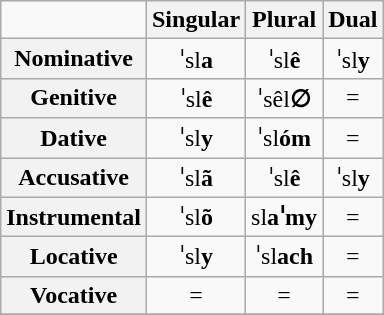<table class="wikitable" style="text-align:center;">
<tr>
<td></td>
<th>Singular</th>
<th>Plural</th>
<th>Dual</th>
</tr>
<tr>
<th>Nominative</th>
<td>ˈsl<strong>a</strong></td>
<td>ˈsl<strong>ê</strong></td>
<td>ˈsl<strong>y</strong></td>
</tr>
<tr>
<th>Genitive</th>
<td>ˈsl<strong>ê</strong></td>
<td>ˈsêl<strong>∅</strong></td>
<td>= </td>
</tr>
<tr>
<th>Dative</th>
<td>ˈsl<strong>y</strong></td>
<td>ˈsl<strong>óm</strong></td>
<td>= </td>
</tr>
<tr>
<th>Accusative</th>
<td>ˈsl<strong>ã</strong></td>
<td>ˈsl<strong>ê</strong></td>
<td>ˈsl<strong>y</strong></td>
</tr>
<tr>
<th>Instrumental</th>
<td>ˈsl<strong>õ</strong></td>
<td>sl<strong>aˈmy</strong></td>
<td>= </td>
</tr>
<tr>
<th>Locative</th>
<td>ˈsl<strong>y</strong></td>
<td>ˈsl<strong>ach</strong></td>
<td>= </td>
</tr>
<tr>
<th>Vocative</th>
<td>= </td>
<td>= </td>
<td>= </td>
</tr>
<tr>
</tr>
</table>
